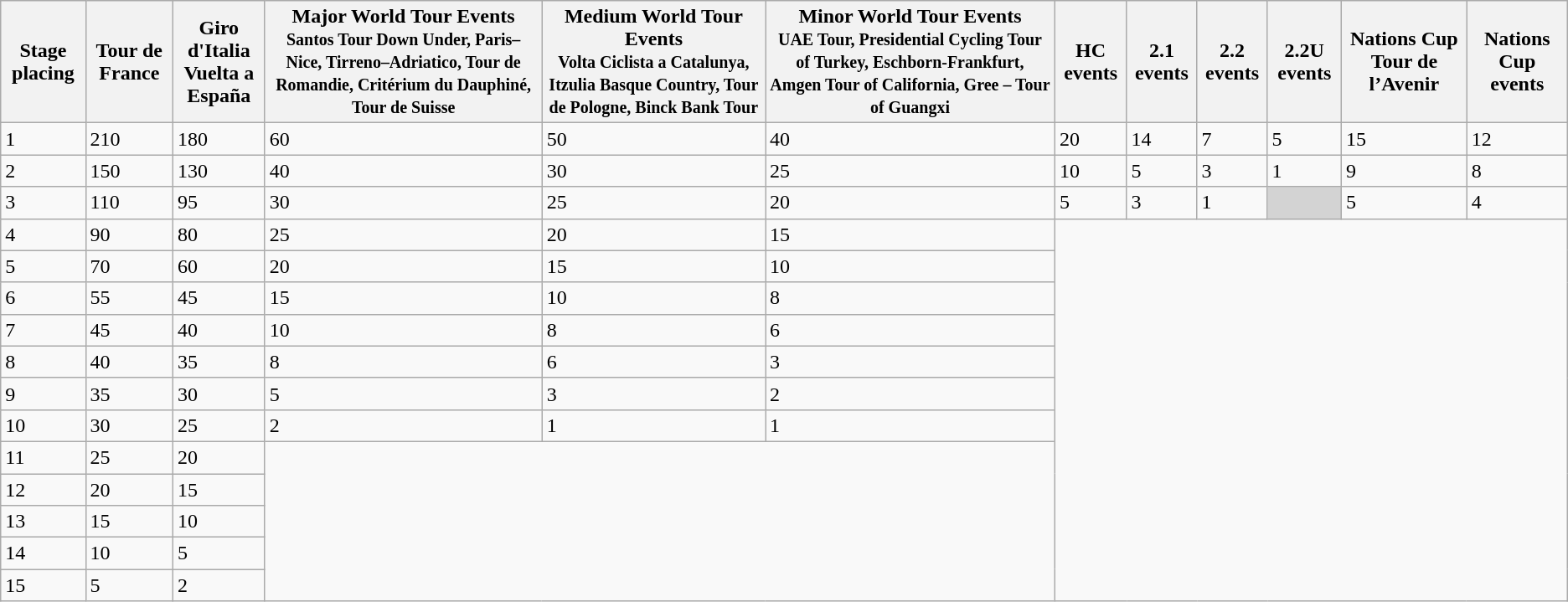<table class="wikitable">
<tr>
<th>Stage placing</th>
<th>Tour de France</th>
<th>Giro d'Italia<br>Vuelta a España</th>
<th>Major World Tour Events<br><small> Santos Tour Down Under, Paris–Nice, Tirreno–Adriatico, Tour de Romandie, Critérium du Dauphiné, Tour de Suisse </small></th>
<th>Medium World Tour Events<br><small>
Volta Ciclista a Catalunya, Itzulia Basque Country, Tour de Pologne, Binck Bank Tour
</small></th>
<th>Minor World Tour Events<br><small> UAE Tour, Presidential Cycling Tour of Turkey, Eschborn-Frankfurt, Amgen Tour of California, Gree – Tour of Guangxi </small></th>
<th>HC events</th>
<th>2.1 events</th>
<th>2.2 events</th>
<th>2.2U events</th>
<th>Nations Cup Tour de l’Avenir</th>
<th>Nations Cup events</th>
</tr>
<tr>
<td>1</td>
<td>210</td>
<td>180</td>
<td>60</td>
<td>50</td>
<td>40</td>
<td>20</td>
<td>14</td>
<td>7</td>
<td>5</td>
<td>15</td>
<td>12</td>
</tr>
<tr>
<td>2</td>
<td>150</td>
<td>130</td>
<td>40</td>
<td>30</td>
<td>25</td>
<td>10</td>
<td>5</td>
<td>3</td>
<td>1</td>
<td>9</td>
<td>8</td>
</tr>
<tr>
<td>3</td>
<td>110</td>
<td>95</td>
<td>30</td>
<td>25</td>
<td>20</td>
<td>5</td>
<td>3</td>
<td>1</td>
<td style="background:lightgrey;"></td>
<td>5</td>
<td>4</td>
</tr>
<tr>
<td>4</td>
<td>90</td>
<td>80</td>
<td>25</td>
<td>20</td>
<td>15</td>
<td colspan="6" rowspan="12"></td>
</tr>
<tr>
<td>5</td>
<td>70</td>
<td>60</td>
<td>20</td>
<td>15</td>
<td>10</td>
</tr>
<tr>
<td>6</td>
<td>55</td>
<td>45</td>
<td>15</td>
<td>10</td>
<td>8</td>
</tr>
<tr>
<td>7</td>
<td>45</td>
<td>40</td>
<td>10</td>
<td>8</td>
<td>6</td>
</tr>
<tr>
<td>8</td>
<td>40</td>
<td>35</td>
<td>8</td>
<td>6</td>
<td>3</td>
</tr>
<tr>
<td>9</td>
<td>35</td>
<td>30</td>
<td>5</td>
<td>3</td>
<td>2</td>
</tr>
<tr>
<td>10</td>
<td>30</td>
<td>25</td>
<td>2</td>
<td>1</td>
<td>1</td>
</tr>
<tr>
<td>11</td>
<td>25</td>
<td>20</td>
<td colspan="3" rowspan="5"></td>
</tr>
<tr>
<td>12</td>
<td>20</td>
<td>15</td>
</tr>
<tr>
<td>13</td>
<td>15</td>
<td>10</td>
</tr>
<tr>
<td>14</td>
<td>10</td>
<td>5</td>
</tr>
<tr>
<td>15</td>
<td>5</td>
<td>2</td>
</tr>
</table>
